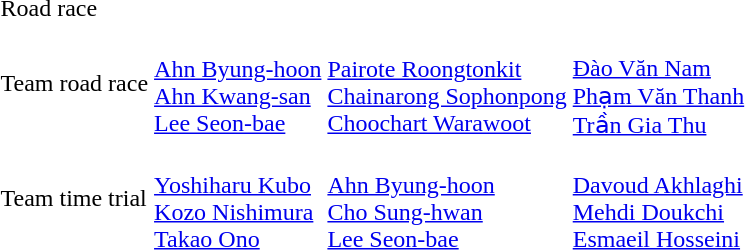<table>
<tr>
<td>Road race</td>
<td></td>
<td></td>
<td></td>
</tr>
<tr>
<td>Team road race</td>
<td><br><a href='#'>Ahn Byung-hoon</a><br><a href='#'>Ahn Kwang-san</a><br><a href='#'>Lee Seon-bae</a></td>
<td><br><a href='#'>Pairote Roongtonkit</a><br><a href='#'>Chainarong Sophonpong</a><br><a href='#'>Choochart Warawoot</a></td>
<td><br><a href='#'>Đào Văn Nam</a><br><a href='#'>Phạm Văn Thanh</a><br><a href='#'>Trần Gia Thu</a></td>
</tr>
<tr>
<td>Team time trial</td>
<td><br><a href='#'>Yoshiharu Kubo</a><br><a href='#'>Kozo Nishimura</a><br><a href='#'>Takao Ono</a></td>
<td><br><a href='#'>Ahn Byung-hoon</a><br><a href='#'>Cho Sung-hwan</a><br><a href='#'>Lee Seon-bae</a></td>
<td><br><a href='#'>Davoud Akhlaghi</a><br><a href='#'>Mehdi Doukchi</a><br><a href='#'>Esmaeil Hosseini</a></td>
</tr>
</table>
